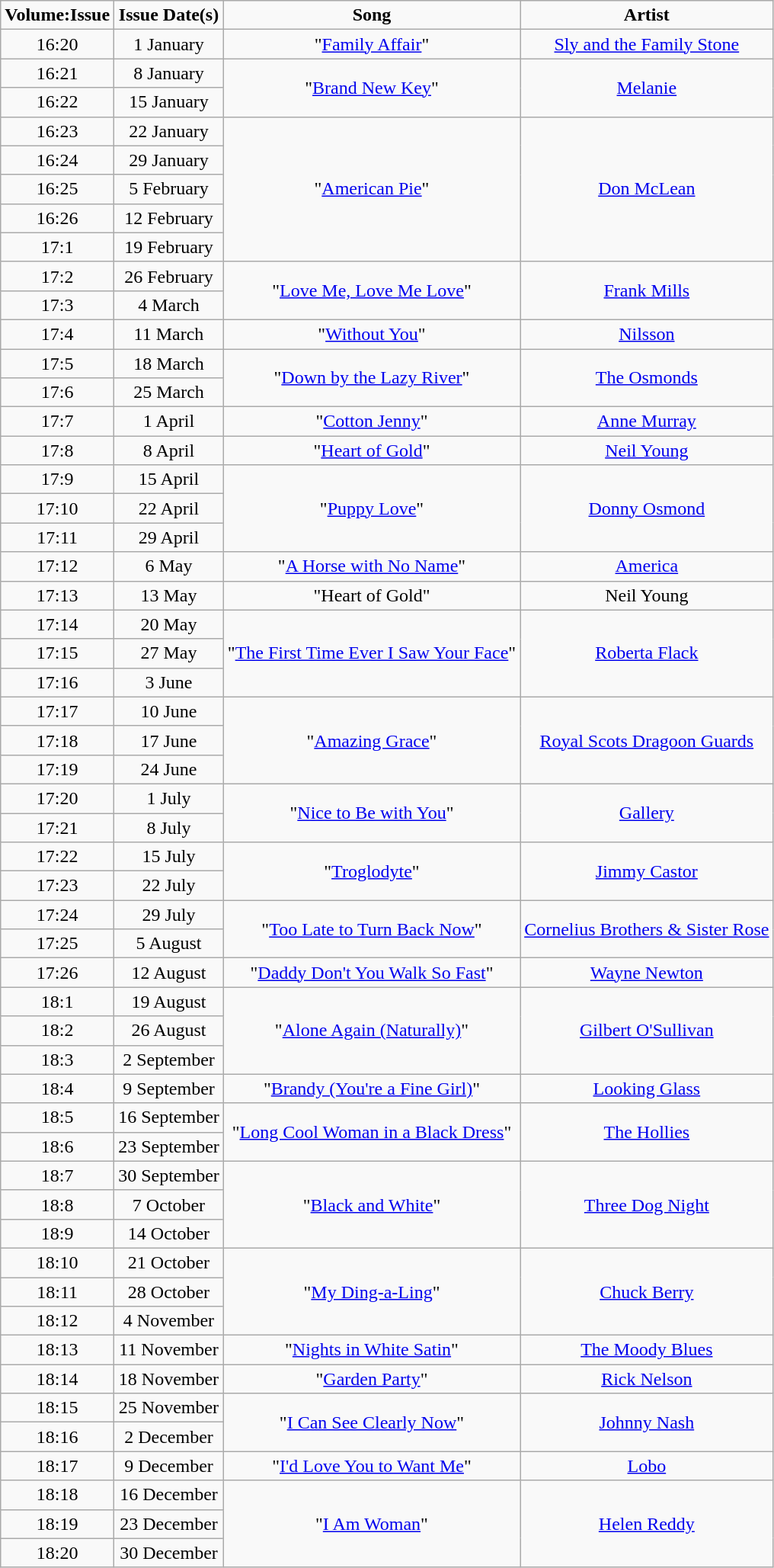<table class="wikitable" style="text-align:center;">
<tr>
<td><strong>Volume:Issue</strong></td>
<td><strong>Issue Date(s)</strong></td>
<td><strong>Song</strong></td>
<td><strong>Artist</strong></td>
</tr>
<tr>
<td>16:20</td>
<td>1 January</td>
<td>"<a href='#'>Family Affair</a>"</td>
<td><a href='#'>Sly and the Family Stone</a></td>
</tr>
<tr>
<td>16:21</td>
<td>8 January</td>
<td rowspan="2">"<a href='#'>Brand New Key</a>"</td>
<td rowspan="2"><a href='#'>Melanie</a></td>
</tr>
<tr>
<td>16:22</td>
<td>15 January</td>
</tr>
<tr>
<td>16:23</td>
<td>22 January</td>
<td rowspan="5">"<a href='#'>American Pie</a>"</td>
<td rowspan="5"><a href='#'>Don McLean</a></td>
</tr>
<tr>
<td>16:24</td>
<td>29 January</td>
</tr>
<tr>
<td>16:25</td>
<td>5 February</td>
</tr>
<tr>
<td>16:26</td>
<td>12 February</td>
</tr>
<tr>
<td>17:1</td>
<td>19 February</td>
</tr>
<tr>
<td>17:2</td>
<td>26 February</td>
<td rowspan="2">"<a href='#'>Love Me, Love Me Love</a>"</td>
<td rowspan="2"><a href='#'>Frank Mills</a></td>
</tr>
<tr>
<td>17:3</td>
<td>4 March</td>
</tr>
<tr>
<td>17:4</td>
<td>11 March</td>
<td>"<a href='#'>Without You</a>"</td>
<td><a href='#'>Nilsson</a></td>
</tr>
<tr>
<td>17:5</td>
<td>18 March</td>
<td rowspan="2">"<a href='#'>Down by the Lazy River</a>"</td>
<td rowspan="2"><a href='#'>The Osmonds</a></td>
</tr>
<tr>
<td>17:6</td>
<td>25 March</td>
</tr>
<tr>
<td>17:7</td>
<td>1 April</td>
<td>"<a href='#'>Cotton Jenny</a>"</td>
<td><a href='#'>Anne Murray</a></td>
</tr>
<tr>
<td>17:8</td>
<td>8 April</td>
<td>"<a href='#'>Heart of Gold</a>"</td>
<td><a href='#'>Neil Young</a></td>
</tr>
<tr>
<td>17:9</td>
<td>15 April</td>
<td rowspan="3">"<a href='#'>Puppy Love</a>"</td>
<td rowspan="3"><a href='#'>Donny Osmond</a></td>
</tr>
<tr>
<td>17:10</td>
<td>22 April</td>
</tr>
<tr>
<td>17:11</td>
<td>29 April</td>
</tr>
<tr>
<td>17:12</td>
<td>6 May</td>
<td>"<a href='#'>A Horse with No Name</a>"</td>
<td><a href='#'>America</a></td>
</tr>
<tr>
<td>17:13</td>
<td>13 May</td>
<td>"Heart of Gold"</td>
<td>Neil Young</td>
</tr>
<tr>
<td>17:14</td>
<td>20 May</td>
<td rowspan="3">"<a href='#'>The First Time Ever I Saw Your Face</a>"</td>
<td rowspan="3"><a href='#'>Roberta Flack</a></td>
</tr>
<tr>
<td>17:15</td>
<td>27 May</td>
</tr>
<tr>
<td>17:16</td>
<td>3 June</td>
</tr>
<tr>
<td>17:17</td>
<td>10 June</td>
<td rowspan="3">"<a href='#'>Amazing Grace</a>"</td>
<td rowspan="3"><a href='#'>Royal Scots Dragoon Guards</a></td>
</tr>
<tr>
<td>17:18</td>
<td>17 June</td>
</tr>
<tr>
<td>17:19</td>
<td>24 June</td>
</tr>
<tr>
<td>17:20</td>
<td>1 July</td>
<td rowspan="2">"<a href='#'>Nice to Be with You</a>"</td>
<td rowspan="2"><a href='#'>Gallery</a></td>
</tr>
<tr>
<td>17:21</td>
<td>8 July</td>
</tr>
<tr>
<td>17:22</td>
<td>15 July</td>
<td rowspan="2">"<a href='#'>Troglodyte</a>"</td>
<td rowspan="2"><a href='#'>Jimmy Castor</a></td>
</tr>
<tr>
<td>17:23</td>
<td>22 July</td>
</tr>
<tr>
<td>17:24</td>
<td>29 July</td>
<td rowspan="2">"<a href='#'>Too Late to Turn Back Now</a>"</td>
<td rowspan="2"><a href='#'>Cornelius Brothers & Sister Rose</a></td>
</tr>
<tr>
<td>17:25</td>
<td>5 August</td>
</tr>
<tr>
<td>17:26</td>
<td>12 August</td>
<td>"<a href='#'>Daddy Don't You Walk So Fast</a>"</td>
<td><a href='#'>Wayne Newton</a></td>
</tr>
<tr>
<td>18:1</td>
<td>19 August</td>
<td rowspan="3">"<a href='#'>Alone Again (Naturally)</a>"</td>
<td rowspan="3"><a href='#'>Gilbert O'Sullivan</a></td>
</tr>
<tr>
<td>18:2</td>
<td>26 August</td>
</tr>
<tr>
<td>18:3</td>
<td>2 September</td>
</tr>
<tr>
<td>18:4</td>
<td>9 September</td>
<td>"<a href='#'>Brandy (You're a Fine Girl)</a>"</td>
<td><a href='#'>Looking Glass</a></td>
</tr>
<tr>
<td>18:5</td>
<td>16 September</td>
<td rowspan="2">"<a href='#'>Long Cool Woman in a Black Dress</a>"</td>
<td rowspan="2"><a href='#'>The Hollies</a></td>
</tr>
<tr>
<td>18:6</td>
<td>23 September</td>
</tr>
<tr>
<td>18:7</td>
<td>30 September</td>
<td rowspan="3">"<a href='#'>Black and White</a>"</td>
<td rowspan="3"><a href='#'>Three Dog Night</a></td>
</tr>
<tr>
<td>18:8</td>
<td>7 October</td>
</tr>
<tr>
<td>18:9</td>
<td>14 October</td>
</tr>
<tr>
<td>18:10</td>
<td>21 October</td>
<td rowspan="3">"<a href='#'>My Ding-a-Ling</a>"</td>
<td rowspan="3"><a href='#'>Chuck Berry</a></td>
</tr>
<tr>
<td>18:11</td>
<td>28 October</td>
</tr>
<tr>
<td>18:12</td>
<td>4 November</td>
</tr>
<tr>
<td>18:13</td>
<td>11 November</td>
<td>"<a href='#'>Nights in White Satin</a>"</td>
<td><a href='#'>The Moody Blues</a></td>
</tr>
<tr>
<td>18:14</td>
<td>18 November</td>
<td>"<a href='#'>Garden Party</a>"</td>
<td><a href='#'>Rick Nelson</a></td>
</tr>
<tr>
<td>18:15</td>
<td>25 November</td>
<td rowspan="2">"<a href='#'>I Can See Clearly Now</a>"</td>
<td rowspan="2"><a href='#'>Johnny Nash</a></td>
</tr>
<tr>
<td>18:16</td>
<td>2 December</td>
</tr>
<tr>
<td>18:17</td>
<td>9 December</td>
<td>"<a href='#'>I'd Love You to Want Me</a>"</td>
<td><a href='#'>Lobo</a></td>
</tr>
<tr>
<td>18:18</td>
<td>16 December</td>
<td rowspan="3">"<a href='#'>I Am Woman</a>"</td>
<td rowspan="3"><a href='#'>Helen Reddy</a></td>
</tr>
<tr>
<td>18:19</td>
<td>23 December</td>
</tr>
<tr>
<td>18:20</td>
<td>30 December</td>
</tr>
</table>
